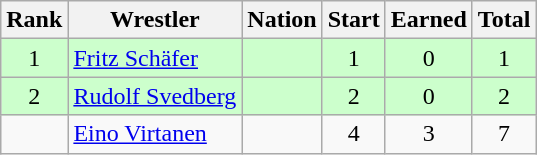<table class="wikitable sortable" style="text-align:center;">
<tr>
<th>Rank</th>
<th>Wrestler</th>
<th>Nation</th>
<th>Start</th>
<th>Earned</th>
<th>Total</th>
</tr>
<tr style="background:#cfc;">
<td>1</td>
<td align=left><a href='#'>Fritz Schäfer</a></td>
<td align=left></td>
<td>1</td>
<td>0</td>
<td>1</td>
</tr>
<tr style="background:#cfc;">
<td>2</td>
<td align=left><a href='#'>Rudolf Svedberg</a></td>
<td align=left></td>
<td>2</td>
<td>0</td>
<td>2</td>
</tr>
<tr>
<td></td>
<td align=left><a href='#'>Eino Virtanen</a></td>
<td align=left></td>
<td>4</td>
<td>3</td>
<td>7</td>
</tr>
</table>
